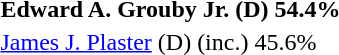<table>
<tr>
<td><strong>Edward A. Grouby Jr. (D) 54.4%</strong></td>
</tr>
<tr>
<td><a href='#'>James J. Plaster</a> (D) (inc.) 45.6%</td>
</tr>
</table>
